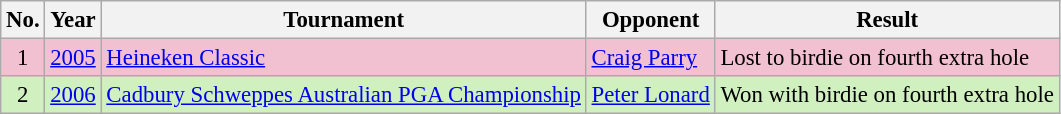<table class="wikitable" style="font-size:95%;">
<tr>
<th>No.</th>
<th>Year</th>
<th>Tournament</th>
<th>Opponent</th>
<th>Result</th>
</tr>
<tr style="background:#F2C1D1;">
<td align=center>1</td>
<td><a href='#'>2005</a></td>
<td><a href='#'>Heineken Classic</a></td>
<td> <a href='#'>Craig Parry</a></td>
<td>Lost to birdie on fourth extra hole</td>
</tr>
<tr style="background:#D0F0C0;">
<td align=center>2</td>
<td><a href='#'>2006</a></td>
<td><a href='#'>Cadbury Schweppes Australian PGA Championship</a></td>
<td> <a href='#'>Peter Lonard</a></td>
<td>Won with birdie on fourth extra hole</td>
</tr>
</table>
